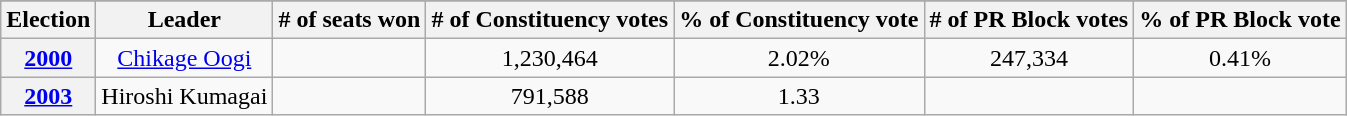<table class="wikitable sortable">
<tr>
</tr>
<tr>
<th>Election</th>
<th>Leader</th>
<th># of seats won</th>
<th># of Constituency votes</th>
<th>% of Constituency vote</th>
<th># of PR Block votes</th>
<th>% of PR Block vote</th>
</tr>
<tr style="text-align:center;">
<th><a href='#'>2000</a></th>
<td><a href='#'>Chikage Oogi</a></td>
<td></td>
<td>1,230,464</td>
<td>2.02%</td>
<td>247,334</td>
<td>0.41%</td>
</tr>
<tr style="text-align:center;">
<th><a href='#'>2003</a></th>
<td>Hiroshi Kumagai</td>
<td></td>
<td>791,588</td>
<td>1.33</td>
<td></td>
<td></td>
</tr>
</table>
